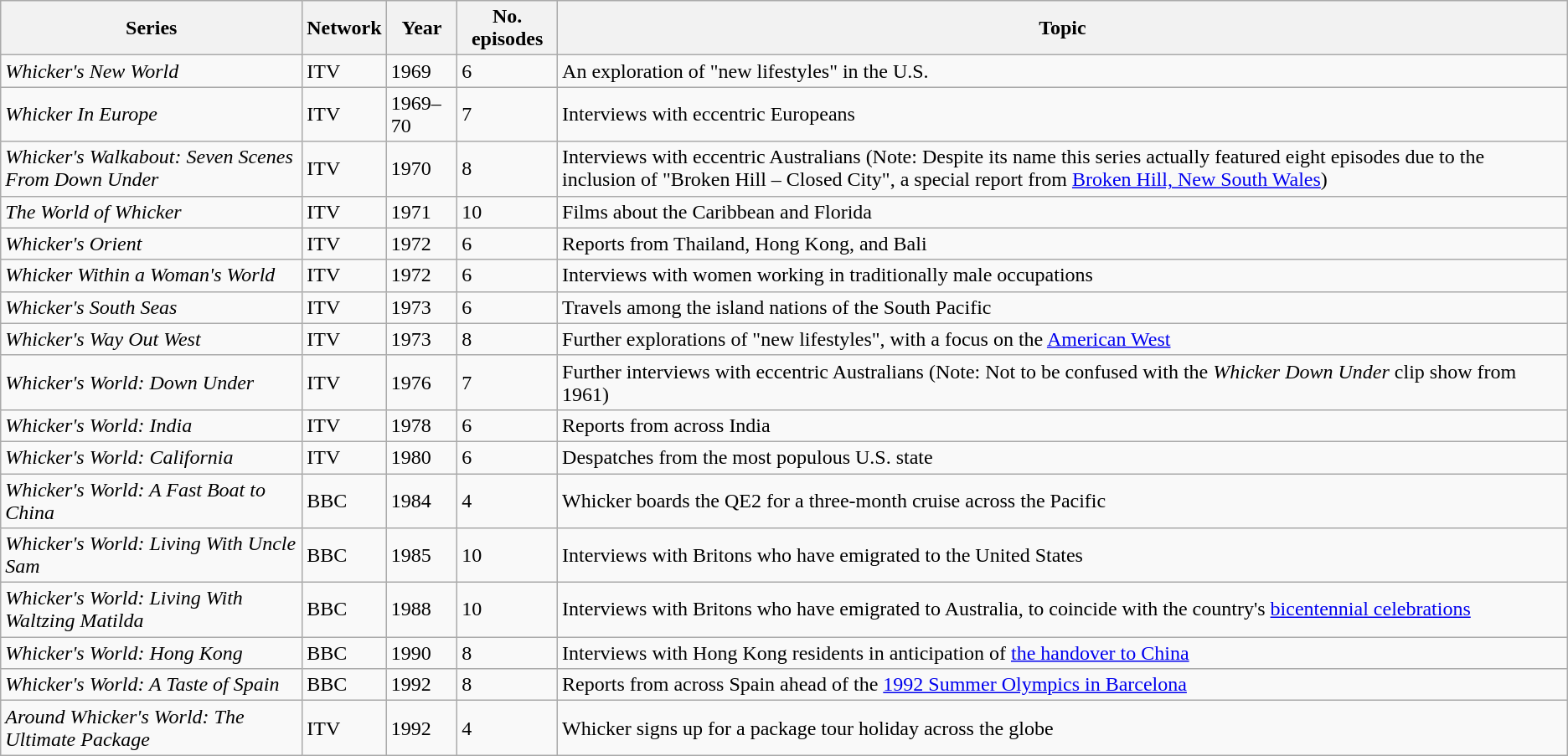<table class="wikitable">
<tr>
<th>Series</th>
<th>Network</th>
<th>Year</th>
<th>No. episodes</th>
<th>Topic</th>
</tr>
<tr>
<td><em>Whicker's New World</em></td>
<td>ITV</td>
<td>1969</td>
<td>6</td>
<td>An exploration of "new lifestyles" in the U.S.</td>
</tr>
<tr>
<td><em>Whicker In Europe</em></td>
<td>ITV</td>
<td>1969–70</td>
<td>7</td>
<td>Interviews with eccentric Europeans</td>
</tr>
<tr>
<td><em>Whicker's Walkabout: Seven Scenes From Down Under</em></td>
<td>ITV</td>
<td>1970</td>
<td>8</td>
<td>Interviews with eccentric Australians (Note: Despite its name this series actually featured eight episodes due to the inclusion of "Broken Hill – Closed City", a special report from <a href='#'>Broken Hill, New South Wales</a>)</td>
</tr>
<tr>
<td><em>The World of Whicker</em></td>
<td>ITV</td>
<td>1971</td>
<td>10</td>
<td>Films about the Caribbean and Florida</td>
</tr>
<tr>
<td><em>Whicker's Orient</em></td>
<td>ITV</td>
<td>1972</td>
<td>6</td>
<td>Reports from Thailand, Hong Kong, and Bali</td>
</tr>
<tr>
<td><em>Whicker Within a Woman's World</em></td>
<td>ITV</td>
<td>1972</td>
<td>6</td>
<td>Interviews with women working in traditionally male occupations</td>
</tr>
<tr>
<td><em>Whicker's South Seas</em></td>
<td>ITV</td>
<td>1973</td>
<td>6</td>
<td>Travels among the island nations of the South Pacific</td>
</tr>
<tr>
<td><em>Whicker's Way Out West</em></td>
<td>ITV</td>
<td>1973</td>
<td>8</td>
<td>Further explorations of "new lifestyles", with a focus on the <a href='#'>American West</a></td>
</tr>
<tr>
<td><em>Whicker's World: Down Under</em></td>
<td>ITV</td>
<td>1976</td>
<td>7</td>
<td>Further interviews with eccentric Australians (Note: Not to be confused with the <em>Whicker Down Under</em> clip show from 1961)</td>
</tr>
<tr>
<td><em>Whicker's World: India</em></td>
<td>ITV</td>
<td>1978</td>
<td>6</td>
<td>Reports from across India</td>
</tr>
<tr>
<td><em>Whicker's World: California</em></td>
<td>ITV</td>
<td>1980</td>
<td>6</td>
<td>Despatches from the most populous U.S. state</td>
</tr>
<tr>
<td><em>Whicker's World: A Fast Boat to China</em></td>
<td>BBC</td>
<td>1984</td>
<td>4</td>
<td>Whicker boards the QE2 for a three-month cruise across the Pacific</td>
</tr>
<tr>
<td><em>Whicker's World: Living With Uncle Sam</em></td>
<td>BBC</td>
<td>1985</td>
<td>10</td>
<td>Interviews with Britons who have emigrated to the United States</td>
</tr>
<tr>
<td><em>Whicker's World: Living With Waltzing Matilda</em></td>
<td>BBC</td>
<td>1988</td>
<td>10</td>
<td>Interviews with Britons who have emigrated to Australia, to coincide with the country's <a href='#'>bicentennial celebrations</a></td>
</tr>
<tr>
<td><em>Whicker's World: Hong Kong</em></td>
<td>BBC</td>
<td>1990</td>
<td>8</td>
<td>Interviews with Hong Kong residents in anticipation of <a href='#'>the handover to China</a></td>
</tr>
<tr>
<td><em>Whicker's World: A Taste of Spain</em></td>
<td>BBC</td>
<td>1992</td>
<td>8</td>
<td>Reports from across Spain ahead of the <a href='#'>1992 Summer Olympics in Barcelona</a></td>
</tr>
<tr>
<td><em>Around Whicker's World: The Ultimate Package</em></td>
<td>ITV</td>
<td>1992</td>
<td>4</td>
<td>Whicker signs up for a package tour holiday across the globe</td>
</tr>
</table>
